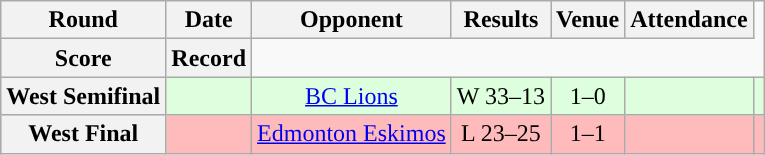<table class="wikitable" style="text-align:center">
<tr>
<th>Round</th>
<th>Date</th>
<th>Opponent</th>
<th>Results</th>
<th>Venue</th>
<th>Attendance</th>
</tr>
<tr>
<th>Score</th>
<th>Record</th>
</tr>
<tr style="background:#ddffdd">
<th>West Semifinal</th>
<td></td>
<td><a href='#'>BC Lions</a></td>
<td>W 33–13</td>
<td>1–0</td>
<td></td>
<td></td>
</tr>
<tr style="background:#ffbbbb">
<th>West Final</th>
<td></td>
<td><a href='#'>Edmonton Eskimos</a></td>
<td>L 23–25</td>
<td>1–1</td>
<td></td>
<td></td>
</tr>
</table>
